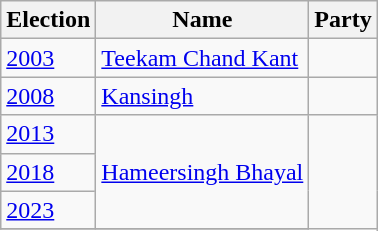<table class="wikitable sortable">
<tr>
<th>Election</th>
<th>Name</th>
<th colspan="2">Party</th>
</tr>
<tr>
<td><a href='#'>2003</a></td>
<td><a href='#'>Teekam Chand Kant</a></td>
<td></td>
</tr>
<tr>
<td><a href='#'>2008</a></td>
<td><a href='#'>Kansingh</a></td>
<td></td>
</tr>
<tr>
<td><a href='#'>2013</a></td>
<td rowspan=3><a href='#'>Hameersingh Bhayal</a></td>
</tr>
<tr>
<td><a href='#'>2018</a></td>
</tr>
<tr>
<td><a href='#'>2023</a></td>
</tr>
<tr>
</tr>
</table>
